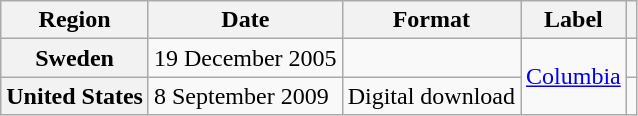<table class="wikitable plainrowheaders">
<tr>
<th scope="col">Region</th>
<th scope="col">Date</th>
<th scope="col">Format</th>
<th scope="col">Label</th>
<th scope="col"></th>
</tr>
<tr>
<th scope="row">Sweden</th>
<td>19 December 2005</td>
<td></td>
<td rowspan="2"><a href='#'>Columbia</a></td>
<td align="center"></td>
</tr>
<tr>
<th scope="row">United States</th>
<td>8 September 2009</td>
<td>Digital download</td>
<td align="center"></td>
</tr>
</table>
